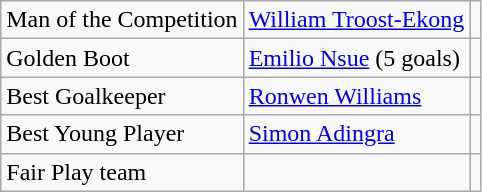<table class="wikitable">
<tr>
<td>Man of the Competition</td>
<td> <a href='#'>William Troost-Ekong</a></td>
<td></td>
</tr>
<tr>
<td>Golden Boot</td>
<td> <a href='#'>Emilio Nsue</a> (5 goals)</td>
<td></td>
</tr>
<tr>
<td>Best Goalkeeper</td>
<td> <a href='#'>Ronwen Williams</a></td>
<td></td>
</tr>
<tr>
<td>Best Young Player</td>
<td> <a href='#'>Simon Adingra</a></td>
<td></td>
</tr>
<tr>
<td>Fair Play team</td>
<td></td>
<td></td>
</tr>
</table>
